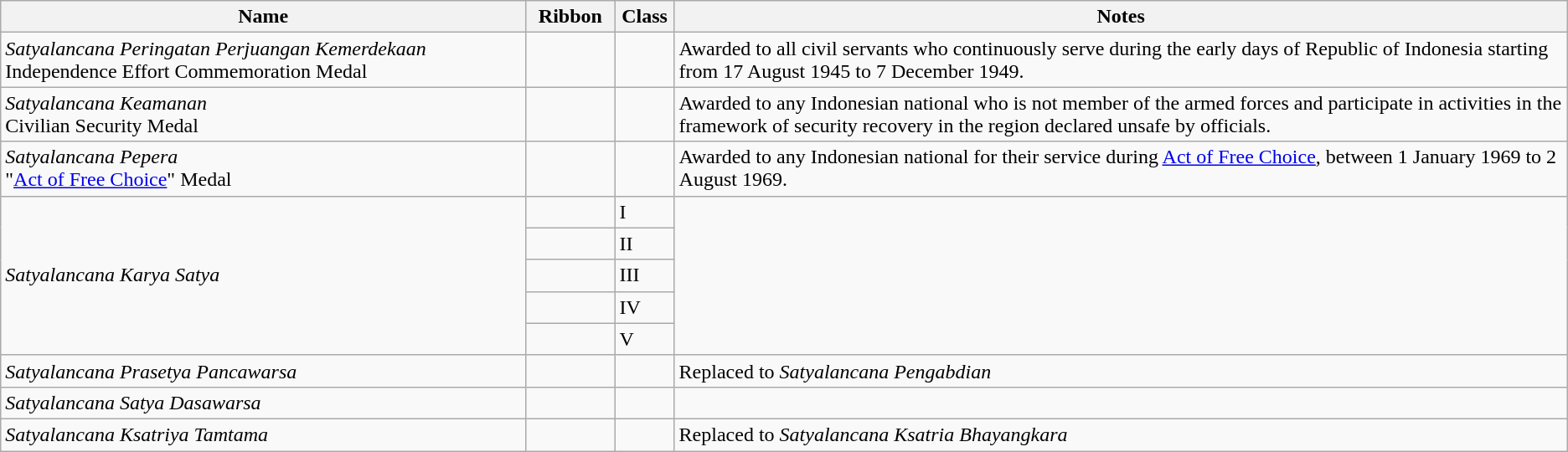<table class="wikitable sortable">
<tr>
<th>Name</th>
<th>Ribbon</th>
<th width="40px">Class</th>
<th width="57%">Notes</th>
</tr>
<tr>
<td><em>Satyalancana Peringatan Perjuangan Kemerdekaan</em><br>Independence Effort Commemoration Medal</td>
<td></td>
<td></td>
<td>Awarded to all civil servants who continuously serve during the early days of Republic of Indonesia starting from 17 August 1945 to 7 December 1949.</td>
</tr>
<tr>
<td><em>Satyalancana Keamanan</em><br>Civilian Security Medal</td>
<td></td>
<td></td>
<td>Awarded to any Indonesian national who is not member of the armed forces and participate in activities in the framework of security recovery in the region declared unsafe by officials.</td>
</tr>
<tr>
<td><em>Satyalancana Pepera</em><br>"<a href='#'>Act of Free Choice</a>" Medal</td>
<td></td>
<td></td>
<td>Awarded to any Indonesian national for their service during <a href='#'>Act of Free Choice</a>, between  1 January 1969 to 2 August 1969.</td>
</tr>
<tr>
<td rowspan="5"><em>Satyalancana Karya Satya</em></td>
<td></td>
<td>I</td>
<td rowspan="5"></td>
</tr>
<tr>
<td></td>
<td>II</td>
</tr>
<tr>
<td></td>
<td>III</td>
</tr>
<tr>
<td></td>
<td>IV</td>
</tr>
<tr>
<td></td>
<td>V</td>
</tr>
<tr>
<td><em>Satyalancana Prasetya Pancawarsa</em></td>
<td></td>
<td></td>
<td>Replaced to <em>Satyalancana Pengabdian</em></td>
</tr>
<tr>
<td><em>Satyalancana Satya Dasawarsa</em></td>
<td></td>
<td></td>
<td></td>
</tr>
<tr>
<td><em>Satyalancana Ksatriya Tamtama</em></td>
<td></td>
<td></td>
<td>Replaced to <em>Satyalancana Ksatria Bhayangkara</em></td>
</tr>
</table>
